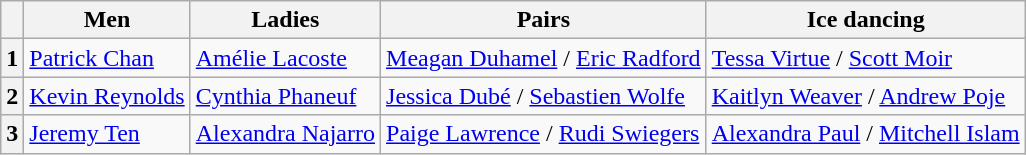<table class="wikitable">
<tr>
<th></th>
<th>Men</th>
<th>Ladies</th>
<th>Pairs</th>
<th>Ice dancing</th>
</tr>
<tr>
<th>1</th>
<td><a href='#'>Patrick Chan</a></td>
<td><a href='#'>Amélie Lacoste</a></td>
<td><a href='#'>Meagan Duhamel</a> / <a href='#'>Eric Radford</a></td>
<td><a href='#'>Tessa Virtue</a> / <a href='#'>Scott Moir</a></td>
</tr>
<tr>
<th>2</th>
<td><a href='#'>Kevin Reynolds</a></td>
<td><a href='#'>Cynthia Phaneuf</a></td>
<td><a href='#'>Jessica Dubé</a> / <a href='#'>Sebastien Wolfe</a></td>
<td><a href='#'>Kaitlyn Weaver</a> / <a href='#'>Andrew Poje</a></td>
</tr>
<tr>
<th>3</th>
<td><a href='#'>Jeremy Ten</a></td>
<td><a href='#'>Alexandra Najarro</a></td>
<td><a href='#'>Paige Lawrence</a> / <a href='#'>Rudi Swiegers</a></td>
<td><a href='#'>Alexandra Paul</a> / <a href='#'>Mitchell Islam</a></td>
</tr>
</table>
